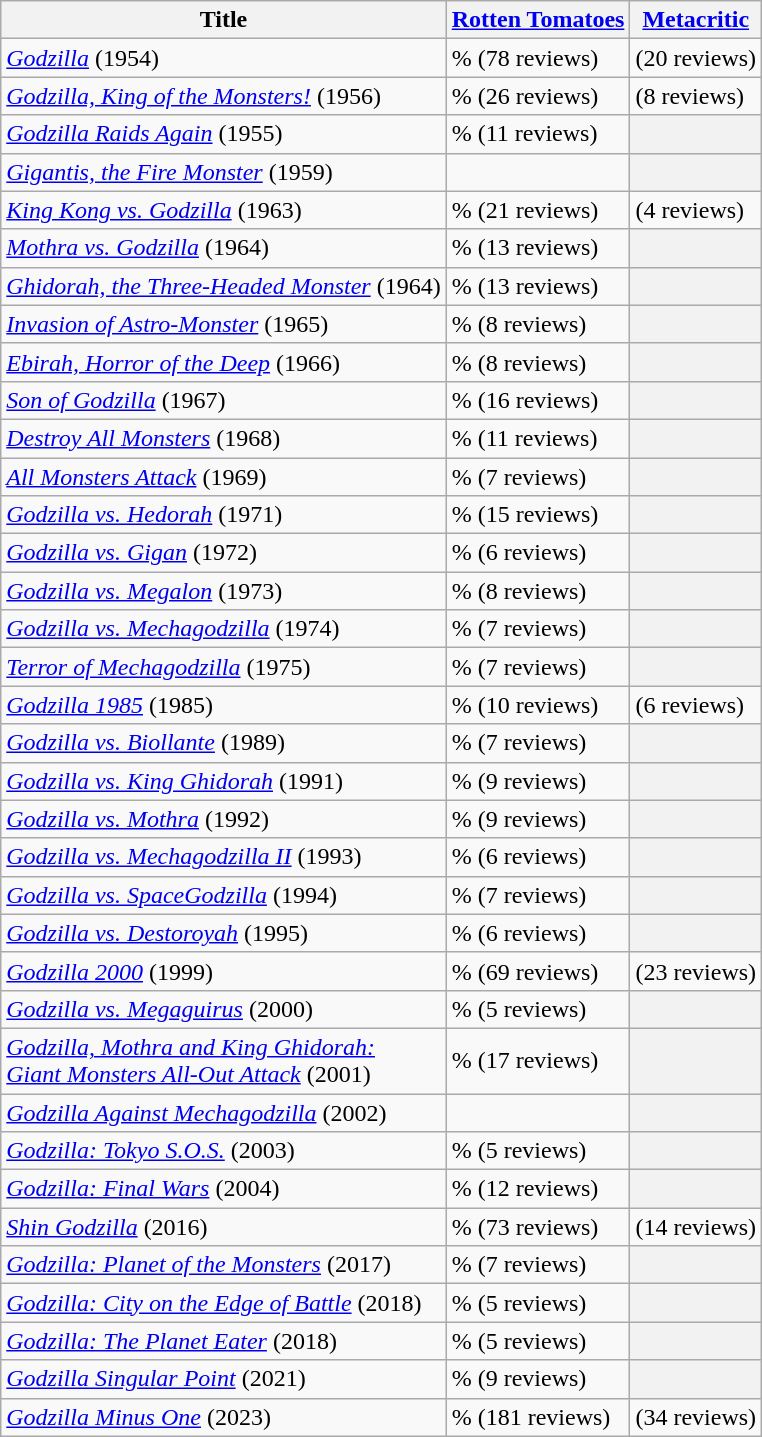<table class="wikitable sortable">
<tr>
<th>Title</th>
<th><a href='#'>Rotten Tomatoes</a></th>
<th><a href='#'>Metacritic</a></th>
</tr>
<tr>
<td><em><a href='#'>Godzilla</a></em> (1954)</td>
<td>% (78 reviews)</td>
<td> (20 reviews)</td>
</tr>
<tr>
<td><em><a href='#'>Godzilla, King of the Monsters!</a></em> (1956)</td>
<td>% (26 reviews)</td>
<td> (8 reviews)</td>
</tr>
<tr>
<td><em><a href='#'>Godzilla Raids Again</a></em> (1955)</td>
<td>% (11 reviews)</td>
<th></th>
</tr>
<tr>
<td><em><a href='#'>Gigantis, the Fire Monster</a></em> (1959)</td>
<td></td>
<th></th>
</tr>
<tr>
<td><em><a href='#'>King Kong vs. Godzilla</a></em> (1963)</td>
<td>% (21 reviews)</td>
<td> (4 reviews)</td>
</tr>
<tr>
<td><em><a href='#'>Mothra vs. Godzilla</a></em> (1964)</td>
<td>% (13 reviews)</td>
<th></th>
</tr>
<tr>
<td><em><a href='#'>Ghidorah, the Three-Headed Monster</a></em> (1964)</td>
<td>% (13 reviews)</td>
<th></th>
</tr>
<tr>
<td><em><a href='#'>Invasion of Astro-Monster</a></em> (1965)</td>
<td>% (8 reviews)</td>
<th></th>
</tr>
<tr>
<td><em><a href='#'>Ebirah, Horror of the Deep</a></em> (1966)</td>
<td>% (8 reviews)</td>
<th></th>
</tr>
<tr>
<td><em><a href='#'>Son of Godzilla</a></em> (1967)</td>
<td>% (16 reviews)</td>
<th></th>
</tr>
<tr>
<td><em><a href='#'>Destroy All Monsters</a></em> (1968)</td>
<td>% (11 reviews)</td>
<th></th>
</tr>
<tr>
<td><em><a href='#'>All Monsters Attack</a></em> (1969)</td>
<td>% (7 reviews)</td>
<th></th>
</tr>
<tr>
<td><em><a href='#'>Godzilla vs. Hedorah</a></em> (1971)</td>
<td>% (15 reviews)</td>
<th></th>
</tr>
<tr>
<td><em><a href='#'>Godzilla vs. Gigan</a></em> (1972)</td>
<td>% (6 reviews)</td>
<th></th>
</tr>
<tr>
<td><em><a href='#'>Godzilla vs. Megalon</a></em> (1973)</td>
<td>% (8 reviews)</td>
<th></th>
</tr>
<tr>
<td><em><a href='#'>Godzilla vs. Mechagodzilla</a></em> (1974)</td>
<td>% (7 reviews)</td>
<th></th>
</tr>
<tr>
<td><em><a href='#'>Terror of Mechagodzilla</a></em> (1975)</td>
<td>% (7 reviews)</td>
<th></th>
</tr>
<tr>
<td><em><a href='#'>Godzilla 1985</a></em> (1985)</td>
<td>% (10 reviews)</td>
<td> (6 reviews)</td>
</tr>
<tr>
<td><em><a href='#'>Godzilla vs. Biollante</a></em> (1989)</td>
<td>% (7 reviews)</td>
<th></th>
</tr>
<tr>
<td><em><a href='#'>Godzilla vs. King Ghidorah</a></em> (1991)</td>
<td>% (9 reviews)</td>
<th></th>
</tr>
<tr>
<td><em><a href='#'>Godzilla vs. Mothra</a></em> (1992)</td>
<td>% (9 reviews)</td>
<th></th>
</tr>
<tr>
<td><em><a href='#'>Godzilla vs. Mechagodzilla II</a></em> (1993)</td>
<td>% (6 reviews)</td>
<th></th>
</tr>
<tr>
<td><em><a href='#'>Godzilla vs. SpaceGodzilla</a></em> (1994)</td>
<td>% (7 reviews)</td>
<th></th>
</tr>
<tr>
<td><em><a href='#'>Godzilla vs. Destoroyah</a></em> (1995)</td>
<td>% (6 reviews)</td>
<th></th>
</tr>
<tr>
<td><em><a href='#'>Godzilla 2000</a></em> (1999)</td>
<td>% (69 reviews)</td>
<td> (23 reviews)</td>
</tr>
<tr>
<td><em><a href='#'>Godzilla vs. Megaguirus</a></em> (2000)</td>
<td>% (5 reviews)</td>
<th></th>
</tr>
<tr>
<td><em><a href='#'>Godzilla, Mothra and King Ghidorah:<br>Giant Monsters All-Out Attack</a></em> (2001)</td>
<td>% (17 reviews)</td>
<th></th>
</tr>
<tr>
<td><em><a href='#'>Godzilla Against Mechagodzilla</a></em> (2002)</td>
<td></td>
<th></th>
</tr>
<tr>
<td><em><a href='#'>Godzilla: Tokyo S.O.S.</a></em> (2003)</td>
<td>% (5 reviews)</td>
<th></th>
</tr>
<tr>
<td><em><a href='#'>Godzilla: Final Wars</a></em> (2004)</td>
<td>% (12 reviews)</td>
<th></th>
</tr>
<tr>
<td><em><a href='#'>Shin Godzilla</a></em> (2016)</td>
<td>% (73 reviews)</td>
<td> (14 reviews)</td>
</tr>
<tr>
<td><em><a href='#'>Godzilla: Planet of the Monsters</a></em> (2017)</td>
<td>% (7 reviews)</td>
<th></th>
</tr>
<tr>
<td><em><a href='#'>Godzilla: City on the Edge of Battle</a></em> (2018)</td>
<td>% (5 reviews)</td>
<th></th>
</tr>
<tr>
<td><em><a href='#'>Godzilla: The Planet Eater</a></em> (2018)</td>
<td>% (5 reviews)</td>
<th></th>
</tr>
<tr>
<td><em><a href='#'>Godzilla Singular Point</a></em> (2021)</td>
<td>%  (9 reviews)</td>
<th></th>
</tr>
<tr>
<td><em><a href='#'>Godzilla Minus One</a></em> (2023)</td>
<td>% (181 reviews)</td>
<td> (34 reviews)</td>
</tr>
</table>
